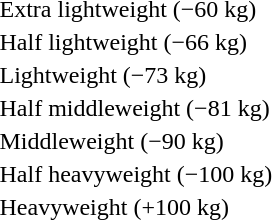<table>
<tr valign="top">
<td rowspan=2>Extra lightweight (−60 kg)<br></td>
<td rowspan=2></td>
<td rowspan=2></td>
<td></td>
</tr>
<tr>
<td></td>
</tr>
<tr valign="top">
<td rowspan=2>Half lightweight (−66 kg)<br></td>
<td rowspan=2></td>
<td rowspan=2></td>
<td></td>
</tr>
<tr>
<td></td>
</tr>
<tr valign="top">
<td rowspan=2>Lightweight (−73 kg)<br></td>
<td rowspan=2></td>
<td rowspan=2></td>
<td></td>
</tr>
<tr>
<td></td>
</tr>
<tr valign="top">
<td rowspan=2>Half middleweight (−81 kg)<br></td>
<td rowspan=2></td>
<td rowspan=2></td>
<td></td>
</tr>
<tr>
<td></td>
</tr>
<tr valign="top">
<td rowspan=2>Middleweight (−90 kg)<br></td>
<td rowspan=2></td>
<td rowspan=2></td>
<td></td>
</tr>
<tr>
<td></td>
</tr>
<tr valign="top">
<td rowspan=2>Half heavyweight (−100 kg)<br></td>
<td rowspan=2></td>
<td rowspan=2></td>
<td></td>
</tr>
<tr>
<td></td>
</tr>
<tr valign="top">
<td rowspan=2>Heavyweight (+100 kg)<br></td>
<td rowspan=2></td>
<td rowspan=2></td>
<td></td>
</tr>
<tr>
<td></td>
</tr>
</table>
